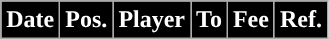<table class="wikitable plainrowheaders sortable">
<tr>
<th style="background:black; color:#FFFFFF;">Date</th>
<th style="background:black; color:#FFFFFF;">Pos.</th>
<th style="background:black; color:#FFFFFF;">Player</th>
<th style="background:black; color:#FFFFFF;">To</th>
<th style="background:black; color:#FFFFFF;">Fee</th>
<th style="background:black; color:#FFFFFF;">Ref.</th>
</tr>
</table>
